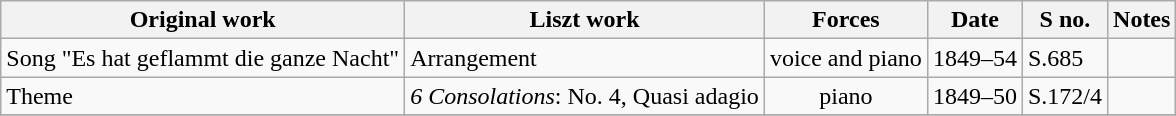<table class="wikitable">
<tr>
<th>Original work</th>
<th>Liszt work</th>
<th>Forces</th>
<th>Date</th>
<th>S no.</th>
<th>Notes</th>
</tr>
<tr>
<td>Song "Es hat geflammt die ganze Nacht"</td>
<td>Arrangement</td>
<td style="text-align: center">voice and piano</td>
<td>1849–54</td>
<td>S.685</td>
<td></td>
</tr>
<tr>
<td>Theme</td>
<td><em>6 Consolations</em>: No. 4, Quasi adagio</td>
<td style="text-align: center">piano</td>
<td>1849–50</td>
<td>S.172/4</td>
<td></td>
</tr>
<tr>
</tr>
</table>
